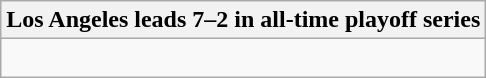<table class="wikitable collapsible collapsed">
<tr>
<th>Los Angeles leads 7–2 in all-time playoff series</th>
</tr>
<tr>
<td><br>







</td>
</tr>
</table>
